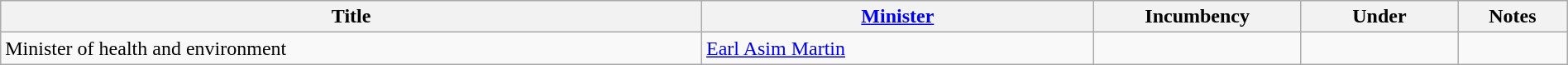<table class="wikitable" style="width:100%;">
<tr>
<th>Title</th>
<th style="width:25%;"><a href='#'>Minister</a></th>
<th style="width:160px;">Incumbency</th>
<th style="width:10%;">Under</th>
<th style="width:7%;">Notes</th>
</tr>
<tr>
<td>Minister of health and environment</td>
<td><a href='#'>Earl Asim Martin</a></td>
<td></td>
<td></td>
<td></td>
</tr>
</table>
